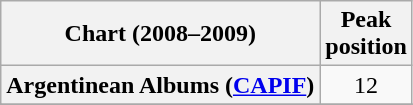<table class="wikitable sortable plainrowheaders" style="text-align:center">
<tr>
<th>Chart (2008–2009)</th>
<th>Peak<br>position</th>
</tr>
<tr>
<th scope="row">Argentinean Albums (<a href='#'>CAPIF</a>)</th>
<td>12</td>
</tr>
<tr>
</tr>
<tr>
</tr>
<tr>
</tr>
<tr>
</tr>
<tr>
</tr>
<tr>
</tr>
<tr>
</tr>
<tr>
</tr>
<tr>
</tr>
<tr>
</tr>
<tr>
</tr>
<tr>
</tr>
<tr>
</tr>
<tr>
</tr>
<tr>
</tr>
<tr>
</tr>
<tr>
</tr>
<tr>
</tr>
<tr>
</tr>
<tr>
</tr>
<tr>
</tr>
</table>
